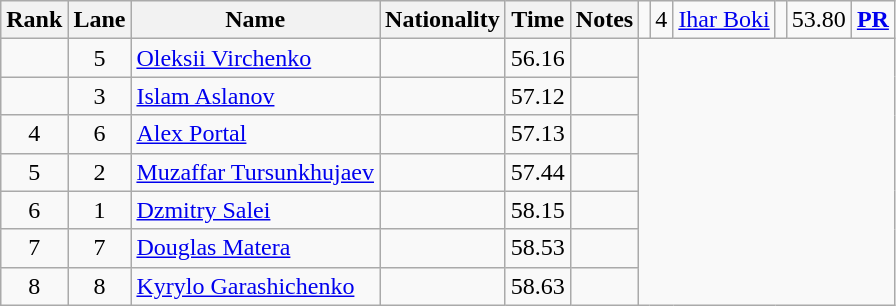<table class="wikitable sortable" style="text-align:center">
<tr>
<th>Rank</th>
<th>Lane</th>
<th>Name</th>
<th>Nationality</th>
<th>Time</th>
<th>Notes</th>
<td></td>
<td>4</td>
<td align=left><a href='#'>Ihar Boki</a></td>
<td align=left></td>
<td>53.80</td>
<td><strong><a href='#'>PR</a></strong></td>
</tr>
<tr>
<td></td>
<td>5</td>
<td align=left><a href='#'>Oleksii Virchenko</a></td>
<td align=left></td>
<td>56.16</td>
<td></td>
</tr>
<tr>
<td></td>
<td>3</td>
<td align=left><a href='#'>Islam Aslanov</a></td>
<td align=left></td>
<td>57.12</td>
<td></td>
</tr>
<tr>
<td>4</td>
<td>6</td>
<td align=left><a href='#'>Alex Portal</a></td>
<td align=left></td>
<td>57.13</td>
<td></td>
</tr>
<tr>
<td>5</td>
<td>2</td>
<td align=left><a href='#'>Muzaffar Tursunkhujaev</a></td>
<td align=left></td>
<td>57.44</td>
<td></td>
</tr>
<tr>
<td>6</td>
<td>1</td>
<td align=left><a href='#'>Dzmitry Salei</a></td>
<td align=left></td>
<td>58.15</td>
<td></td>
</tr>
<tr>
<td>7</td>
<td>7</td>
<td align=left><a href='#'>Douglas Matera</a></td>
<td align=left></td>
<td>58.53</td>
<td></td>
</tr>
<tr>
<td>8</td>
<td>8</td>
<td align=left><a href='#'>Kyrylo Garashichenko</a></td>
<td align=left></td>
<td>58.63</td>
<td></td>
</tr>
</table>
